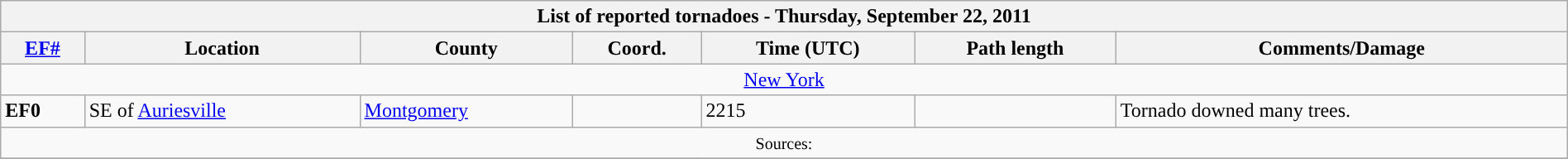<table class="wikitable collapsible" width="100%">
<tr>
<th colspan="7">List of reported tornadoes - Thursday, September 22, 2011</th>
</tr>
<tr>
<th><a href='#'>EF#</a></th>
<th>Location</th>
<th>County</th>
<th>Coord.</th>
<th>Time (UTC)</th>
<th>Path length</th>
<th>Comments/Damage</th>
</tr>
<tr>
<td colspan="7" align=center><a href='#'>New York</a></td>
</tr>
<tr>
<td><strong>EF0</strong></td>
<td>SE of <a href='#'>Auriesville</a></td>
<td><a href='#'>Montgomery</a></td>
<td></td>
<td>2215</td>
<td></td>
<td>Tornado downed many trees.</td>
</tr>
<tr>
<td colspan="7" align=center><small>Sources: </small></td>
</tr>
<tr>
</tr>
</table>
